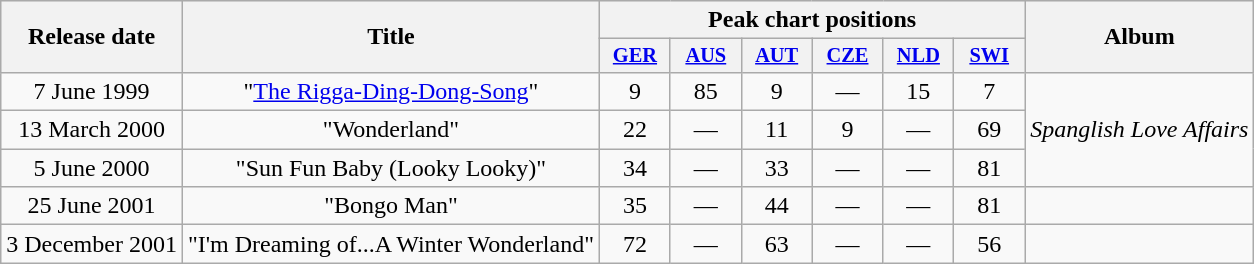<table class="wikitable">
<tr style="background:#efefef;">
<th rowspan="2">Release date</th>
<th rowspan="2">Title</th>
<th colspan="6">Peak chart positions</th>
<th rowspan="2">Album</th>
</tr>
<tr>
<th scope="col" style="width:3em; font-size:85%"><a href='#'>GER</a></th>
<th scope="col" style="width:3em; font-size:85%"><a href='#'>AUS</a><br></th>
<th scope="col" style="width:3em; font-size:85%"><a href='#'>AUT</a></th>
<th scope="col" style="width:3em; font-size:85%"><a href='#'>CZE</a><br></th>
<th scope="col" style="width:3em; font-size:85%"><a href='#'>NLD</a></th>
<th scope="col" style="width:3em; font-size:85%"><a href='#'>SWI</a></th>
</tr>
<tr style="text-align:center;">
<td>7 June 1999</td>
<td>"<a href='#'>The Rigga-Ding-Dong-Song</a>"</td>
<td>9</td>
<td>85</td>
<td>9</td>
<td>—</td>
<td>15</td>
<td>7</td>
<td rowspan=3><em>Spanglish Love Affairs </em></td>
</tr>
<tr style="text-align:center;">
<td>13 March 2000</td>
<td>"Wonderland"</td>
<td>22</td>
<td>—</td>
<td>11</td>
<td>9</td>
<td>—</td>
<td>69</td>
</tr>
<tr style="text-align:center;">
<td>5 June 2000</td>
<td>"Sun Fun Baby (Looky Looky)"</td>
<td>34</td>
<td>—</td>
<td>33</td>
<td>—</td>
<td>—</td>
<td>81</td>
</tr>
<tr style="text-align:center;">
<td>25 June 2001</td>
<td>"Bongo Man"</td>
<td>35</td>
<td>—</td>
<td>44</td>
<td>—</td>
<td>—</td>
<td>81</td>
<td></td>
</tr>
<tr style="text-align:center;">
<td>3 December 2001</td>
<td>"I'm Dreaming of...A Winter Wonderland"</td>
<td>72</td>
<td>—</td>
<td>63</td>
<td>—</td>
<td>—</td>
<td>56</td>
<td></td>
</tr>
</table>
